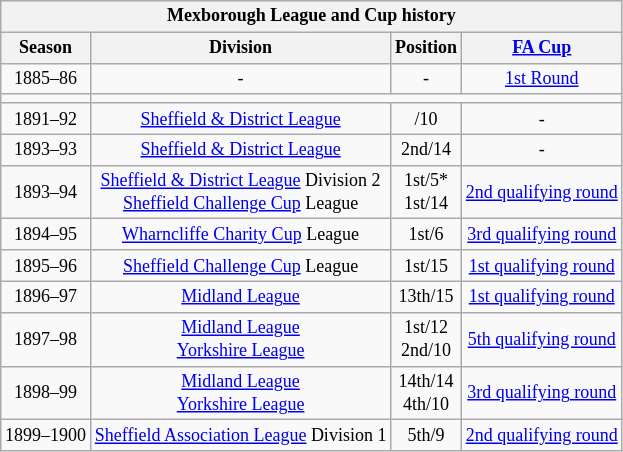<table class="wikitable collapsible" style="text-align:center;font-size:75%">
<tr>
<th colspan="4"><strong>Mexborough League and Cup history</strong></th>
</tr>
<tr>
<th>Season</th>
<th>Division</th>
<th>Position</th>
<th><a href='#'>FA Cup</a></th>
</tr>
<tr>
<td>1885–86</td>
<td>-</td>
<td>-</td>
<td><a href='#'>1st Round</a></td>
</tr>
<tr>
<td></td>
</tr>
<tr>
<td>1891–92</td>
<td><a href='#'>Sheffield & District League</a></td>
<td>/10</td>
<td>-</td>
</tr>
<tr>
<td>1893–93</td>
<td><a href='#'>Sheffield & District League</a></td>
<td>2nd/14</td>
<td>-</td>
</tr>
<tr>
<td>1893–94</td>
<td><a href='#'>Sheffield & District League</a> Division 2<br><a href='#'>Sheffield Challenge Cup</a> League</td>
<td>1st/5*<br>1st/14</td>
<td><a href='#'>2nd qualifying round</a></td>
</tr>
<tr>
<td>1894–95</td>
<td><a href='#'>Wharncliffe Charity Cup</a> League</td>
<td>1st/6</td>
<td><a href='#'>3rd qualifying round</a></td>
</tr>
<tr>
<td>1895–96</td>
<td><a href='#'>Sheffield Challenge Cup</a> League</td>
<td>1st/15</td>
<td><a href='#'>1st qualifying round</a></td>
</tr>
<tr>
<td>1896–97</td>
<td><a href='#'>Midland League</a></td>
<td>13th/15</td>
<td><a href='#'>1st qualifying round</a></td>
</tr>
<tr>
<td>1897–98</td>
<td><a href='#'>Midland League</a><br><a href='#'>Yorkshire League</a></td>
<td>1st/12<br>2nd/10</td>
<td><a href='#'>5th qualifying round</a></td>
</tr>
<tr>
<td>1898–99</td>
<td><a href='#'>Midland League</a><br><a href='#'>Yorkshire League</a></td>
<td>14th/14<br>4th/10</td>
<td><a href='#'>3rd qualifying round</a></td>
</tr>
<tr>
<td>1899–1900</td>
<td><a href='#'>Sheffield Association League</a> Division 1</td>
<td>5th/9</td>
<td><a href='#'>2nd qualifying round</a></td>
</tr>
</table>
